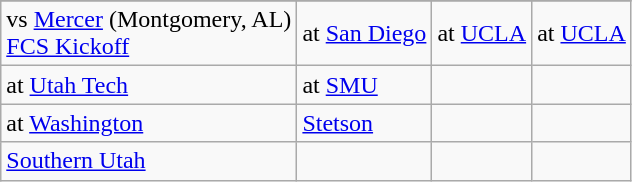<table class="wikitable">
<tr>
</tr>
<tr>
<td>vs <a href='#'>Mercer</a> (Montgomery, AL)<br><a href='#'>FCS Kickoff</a></td>
<td>at <a href='#'>San Diego</a></td>
<td>at <a href='#'>UCLA</a></td>
<td>at <a href='#'>UCLA</a></td>
</tr>
<tr>
<td>at <a href='#'>Utah Tech</a></td>
<td>at <a href='#'>SMU</a></td>
<td></td>
<td></td>
</tr>
<tr>
<td>at <a href='#'>Washington</a></td>
<td><a href='#'>Stetson</a></td>
<td></td>
<td></td>
</tr>
<tr>
<td><a href='#'>Southern Utah</a></td>
<td></td>
<td></td>
<td></td>
</tr>
</table>
